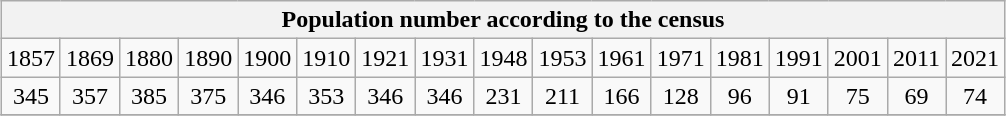<table class="wikitable" style="margin: 0.5em auto; text-align: center;">
<tr>
<th colspan="17">Population number according to the census</th>
</tr>
<tr>
<td>1857</td>
<td>1869</td>
<td>1880</td>
<td>1890</td>
<td>1900</td>
<td>1910</td>
<td>1921</td>
<td>1931</td>
<td>1948</td>
<td>1953</td>
<td>1961</td>
<td>1971</td>
<td>1981</td>
<td>1991</td>
<td>2001</td>
<td>2011</td>
<td>2021</td>
</tr>
<tr>
<td>345</td>
<td>357</td>
<td>385</td>
<td>375</td>
<td>346</td>
<td>353</td>
<td>346</td>
<td>346</td>
<td>231</td>
<td>211</td>
<td>166</td>
<td>128</td>
<td>96</td>
<td>91</td>
<td>75</td>
<td>69</td>
<td>74</td>
</tr>
<tr>
</tr>
</table>
